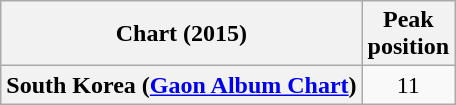<table class="wikitable plainrowheaders" style="text-align:center;">
<tr>
<th>Chart (2015)</th>
<th>Peak<br>position</th>
</tr>
<tr>
<th scope="row">South Korea (<a href='#'>Gaon Album Chart</a>)</th>
<td>11</td>
</tr>
</table>
